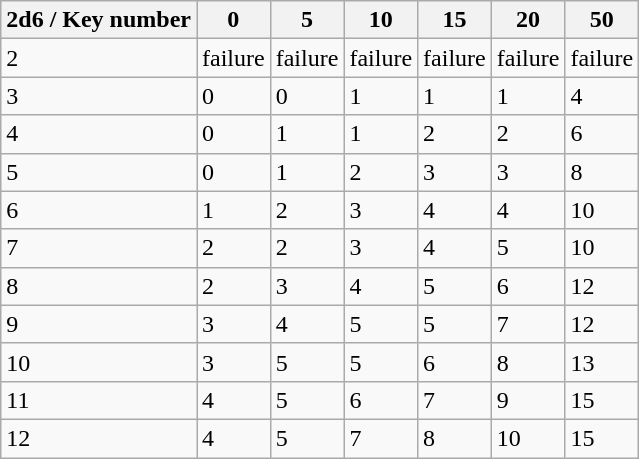<table class="wikitable">
<tr>
<th>2d6 / Key number</th>
<th>0</th>
<th>5</th>
<th>10</th>
<th>15</th>
<th>20</th>
<th>50</th>
</tr>
<tr>
<td>2</td>
<td>failure</td>
<td>failure</td>
<td>failure</td>
<td>failure</td>
<td>failure</td>
<td>failure</td>
</tr>
<tr>
<td>3</td>
<td>0</td>
<td>0</td>
<td>1</td>
<td>1</td>
<td>1</td>
<td>4</td>
</tr>
<tr>
<td>4</td>
<td>0</td>
<td>1</td>
<td>1</td>
<td>2</td>
<td>2</td>
<td>6</td>
</tr>
<tr>
<td>5</td>
<td>0</td>
<td>1</td>
<td>2</td>
<td>3</td>
<td>3</td>
<td>8</td>
</tr>
<tr>
<td>6</td>
<td>1</td>
<td>2</td>
<td>3</td>
<td>4</td>
<td>4</td>
<td>10</td>
</tr>
<tr>
<td>7</td>
<td>2</td>
<td>2</td>
<td>3</td>
<td>4</td>
<td>5</td>
<td>10</td>
</tr>
<tr>
<td>8</td>
<td>2</td>
<td>3</td>
<td>4</td>
<td>5</td>
<td>6</td>
<td>12</td>
</tr>
<tr>
<td>9</td>
<td>3</td>
<td>4</td>
<td>5</td>
<td>5</td>
<td>7</td>
<td>12</td>
</tr>
<tr>
<td>10</td>
<td>3</td>
<td>5</td>
<td>5</td>
<td>6</td>
<td>8</td>
<td>13</td>
</tr>
<tr>
<td>11</td>
<td>4</td>
<td>5</td>
<td>6</td>
<td>7</td>
<td>9</td>
<td>15</td>
</tr>
<tr>
<td>12</td>
<td>4</td>
<td>5</td>
<td>7</td>
<td>8</td>
<td>10</td>
<td>15</td>
</tr>
</table>
